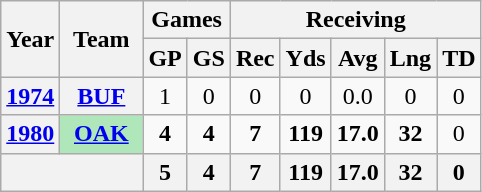<table class="wikitable" style="text-align:center">
<tr>
<th rowspan="2">Year</th>
<th rowspan="2">Team</th>
<th colspan="2">Games</th>
<th colspan="5">Receiving</th>
</tr>
<tr>
<th>GP</th>
<th>GS</th>
<th>Rec</th>
<th>Yds</th>
<th>Avg</th>
<th>Lng</th>
<th>TD</th>
</tr>
<tr>
<th><a href='#'>1974</a></th>
<th><a href='#'>BUF</a></th>
<td>1</td>
<td>0</td>
<td>0</td>
<td>0</td>
<td>0.0</td>
<td>0</td>
<td>0</td>
</tr>
<tr>
<th><a href='#'>1980</a></th>
<th style="background:#afe6ba; width:3em;"><a href='#'>OAK</a></th>
<td><strong>4</strong></td>
<td><strong>4</strong></td>
<td><strong>7</strong></td>
<td><strong>119</strong></td>
<td><strong>17.0</strong></td>
<td><strong>32</strong></td>
<td>0</td>
</tr>
<tr>
<th colspan="2"></th>
<th>5</th>
<th>4</th>
<th>7</th>
<th>119</th>
<th>17.0</th>
<th>32</th>
<th>0</th>
</tr>
</table>
